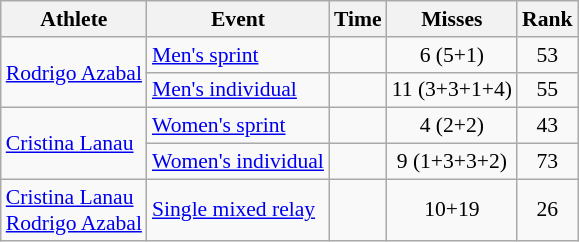<table class="wikitable" style="font-size:90%">
<tr>
<th>Athlete</th>
<th>Event</th>
<th>Time</th>
<th>Misses</th>
<th>Rank</th>
</tr>
<tr align=center>
<td align=left rowspan=2><a href='#'>Rodrigo Azabal</a></td>
<td align=left><a href='#'>Men's sprint</a></td>
<td></td>
<td>6 (5+1)</td>
<td>53</td>
</tr>
<tr align=center>
<td align=left><a href='#'>Men's individual</a></td>
<td></td>
<td>11 (3+3+1+4)</td>
<td>55</td>
</tr>
<tr align=center>
<td align=left rowspan=2><a href='#'>Cristina Lanau</a></td>
<td align=left><a href='#'>Women's sprint</a></td>
<td></td>
<td>4 (2+2)</td>
<td>43</td>
</tr>
<tr align=center>
<td align=left><a href='#'>Women's individual</a></td>
<td></td>
<td>9 (1+3+3+2)</td>
<td>73</td>
</tr>
<tr align=center>
<td align=left><a href='#'>Cristina Lanau</a><br><a href='#'>Rodrigo Azabal</a></td>
<td align=left><a href='#'>Single mixed relay</a></td>
<td></td>
<td>10+19</td>
<td>26</td>
</tr>
</table>
